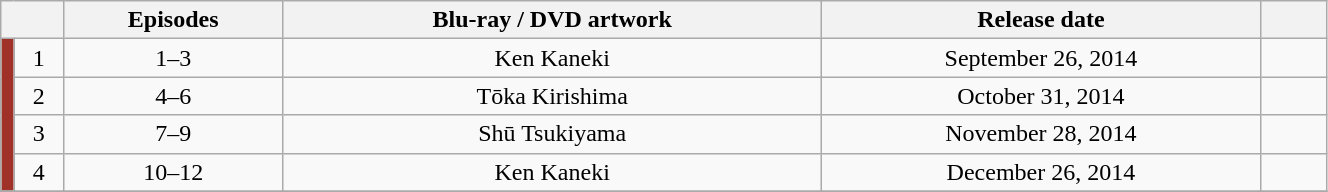<table class="wikitable" style="text-align: center; width: 70%;">
<tr>
<th colspan="2"></th>
<th>Episodes</th>
<th>Blu-ray / DVD artwork</th>
<th>Release date</th>
<th width="5%"></th>
</tr>
<tr>
<td rowspan="4" width="1%" style="background: #9F3129;"></td>
<td>1</td>
<td>1–3</td>
<td>Ken Kaneki</td>
<td>September 26, 2014</td>
<td></td>
</tr>
<tr>
<td>2</td>
<td>4–6</td>
<td>Tōka Kirishima</td>
<td>October 31, 2014</td>
<td></td>
</tr>
<tr>
<td>3</td>
<td>7–9</td>
<td>Shū Tsukiyama</td>
<td>November 28, 2014</td>
<td></td>
</tr>
<tr>
<td>4</td>
<td>10–12</td>
<td>Ken Kaneki</td>
<td>December 26, 2014</td>
<td></td>
</tr>
<tr>
</tr>
</table>
